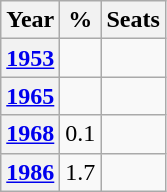<table class="wikitable" style="text-align:center">
<tr>
<th>Year</th>
<th>%</th>
<th>Seats</th>
</tr>
<tr>
<th><a href='#'>1953</a></th>
<td></td>
<td></td>
</tr>
<tr>
<th><a href='#'>1965</a></th>
<td></td>
<td></td>
</tr>
<tr>
<th><a href='#'>1968</a></th>
<td>0.1</td>
<td></td>
</tr>
<tr>
<th><a href='#'>1986</a></th>
<td>1.7</td>
<td></td>
</tr>
</table>
